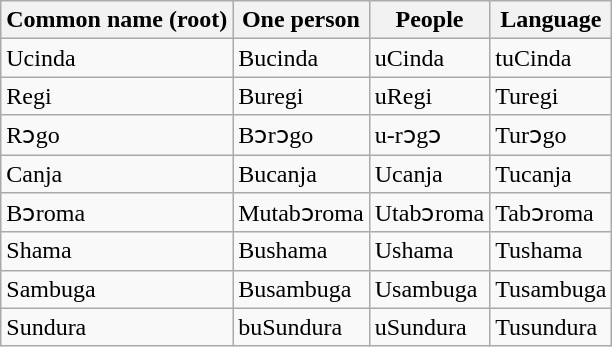<table class="wikitable">
<tr>
<th>Common name (root)</th>
<th>One person</th>
<th>People</th>
<th>Language</th>
</tr>
<tr>
<td>Ucinda</td>
<td>Bucinda</td>
<td>uCinda</td>
<td>tuCinda</td>
</tr>
<tr>
<td>Regi</td>
<td>Buregi</td>
<td>uRegi</td>
<td>Turegi</td>
</tr>
<tr>
<td>Rɔgo</td>
<td>Bɔrɔgo</td>
<td>u-rɔgɔ</td>
<td>Turɔgo</td>
</tr>
<tr>
<td>Canja</td>
<td>Bucanja</td>
<td>Ucanja</td>
<td>Tucanja</td>
</tr>
<tr>
<td>Bɔroma</td>
<td>Mutabɔroma</td>
<td>Utabɔroma</td>
<td>Tabɔroma</td>
</tr>
<tr>
<td>Shama</td>
<td>Bushama</td>
<td>Ushama</td>
<td>Tushama</td>
</tr>
<tr>
<td>Sambuga</td>
<td>Busambuga</td>
<td>Usambuga</td>
<td>Tusambuga</td>
</tr>
<tr>
<td>Sundura</td>
<td>buSundura</td>
<td>uSundura</td>
<td>Tusundura</td>
</tr>
</table>
